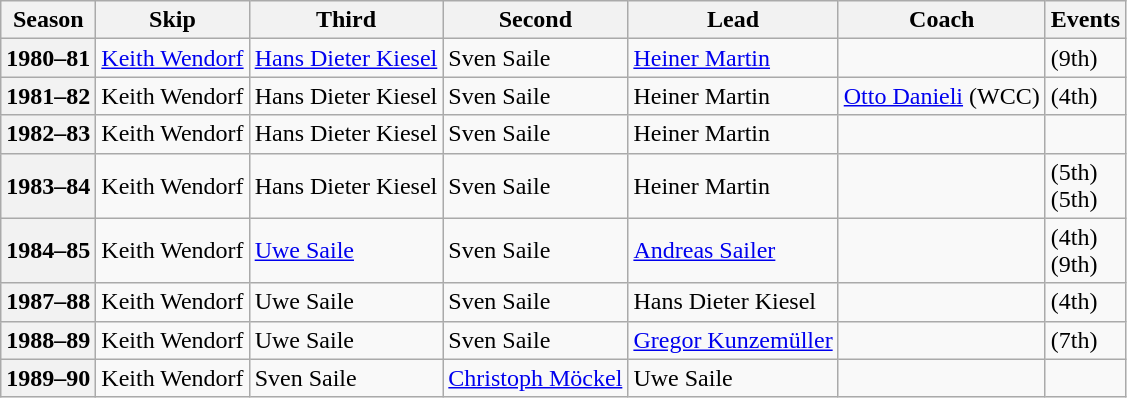<table class="wikitable">
<tr>
<th scope="col">Season</th>
<th scope="col">Skip</th>
<th scope="col">Third</th>
<th scope="col">Second</th>
<th scope="col">Lead</th>
<th scope="col">Coach</th>
<th scope="col">Events</th>
</tr>
<tr>
<th scope="row">1980–81</th>
<td><a href='#'>Keith Wendorf</a></td>
<td><a href='#'>Hans Dieter Kiesel</a></td>
<td>Sven Saile</td>
<td><a href='#'>Heiner Martin</a></td>
<td></td>
<td> (9th)</td>
</tr>
<tr>
<th scope="row">1981–82</th>
<td>Keith Wendorf</td>
<td>Hans Dieter Kiesel</td>
<td>Sven Saile</td>
<td>Heiner Martin</td>
<td><a href='#'>Otto Danieli</a> (WCC)</td>
<td> (4th)<br> </td>
</tr>
<tr>
<th scope="row">1982–83</th>
<td>Keith Wendorf</td>
<td>Hans Dieter Kiesel</td>
<td>Sven Saile</td>
<td>Heiner Martin</td>
<td></td>
<td> <br> </td>
</tr>
<tr>
<th scope="row">1983–84</th>
<td>Keith Wendorf</td>
<td>Hans Dieter Kiesel</td>
<td>Sven Saile</td>
<td>Heiner Martin</td>
<td></td>
<td> (5th)<br> (5th)</td>
</tr>
<tr>
<th scope="row">1984–85</th>
<td>Keith Wendorf</td>
<td><a href='#'>Uwe Saile</a></td>
<td>Sven Saile</td>
<td><a href='#'>Andreas Sailer</a></td>
<td></td>
<td> (4th)<br> (9th)</td>
</tr>
<tr>
<th scope="row">1987–88</th>
<td>Keith Wendorf</td>
<td>Uwe Saile</td>
<td>Sven Saile</td>
<td>Hans Dieter Kiesel</td>
<td></td>
<td> (4th)</td>
</tr>
<tr>
<th scope="row">1988–89</th>
<td>Keith Wendorf</td>
<td>Uwe Saile</td>
<td>Sven Saile</td>
<td><a href='#'>Gregor Kunzemüller</a></td>
<td></td>
<td> (7th)</td>
</tr>
<tr>
<th scope="row">1989–90</th>
<td>Keith Wendorf</td>
<td>Sven Saile</td>
<td><a href='#'>Christoph Möckel</a></td>
<td>Uwe Saile</td>
<td></td>
<td> </td>
</tr>
</table>
